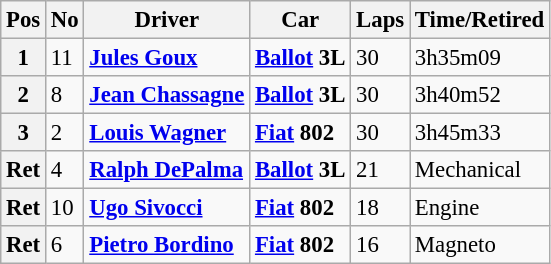<table class="wikitable" style="font-size: 95%;">
<tr>
<th>Pos</th>
<th>No</th>
<th>Driver</th>
<th>Car</th>
<th>Laps</th>
<th>Time/Retired</th>
</tr>
<tr>
<th>1</th>
<td>11</td>
<td> <strong><a href='#'>Jules Goux</a></strong></td>
<td><strong><a href='#'>Ballot</a> 3L</strong></td>
<td>30</td>
<td>3h35m09</td>
</tr>
<tr>
<th>2</th>
<td>8</td>
<td> <strong><a href='#'>Jean Chassagne</a></strong></td>
<td><strong><a href='#'>Ballot</a> 3L</strong></td>
<td>30</td>
<td>3h40m52</td>
</tr>
<tr>
<th>3</th>
<td>2</td>
<td> <strong><a href='#'>Louis Wagner</a></strong></td>
<td><strong><a href='#'>Fiat</a> 802</strong></td>
<td>30</td>
<td>3h45m33</td>
</tr>
<tr>
<th>Ret</th>
<td>4</td>
<td> <strong><a href='#'>Ralph DePalma</a></strong></td>
<td><strong><a href='#'>Ballot</a> 3L</strong></td>
<td>21</td>
<td>Mechanical</td>
</tr>
<tr>
<th>Ret</th>
<td>10</td>
<td> <strong><a href='#'>Ugo Sivocci</a></strong></td>
<td><strong><a href='#'>Fiat</a> 802</strong></td>
<td>18</td>
<td>Engine</td>
</tr>
<tr>
<th>Ret</th>
<td>6</td>
<td> <strong><a href='#'>Pietro Bordino</a></strong></td>
<td><strong><a href='#'>Fiat</a> 802</strong></td>
<td>16</td>
<td>Magneto</td>
</tr>
</table>
